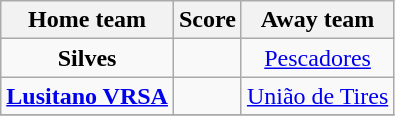<table class="wikitable" style="text-align: center">
<tr>
<th>Home team</th>
<th>Score</th>
<th>Away team</th>
</tr>
<tr>
<td><strong>Silves</strong> </td>
<td></td>
<td><a href='#'>Pescadores</a> </td>
</tr>
<tr>
<td><strong><a href='#'>Lusitano VRSA</a></strong> </td>
<td></td>
<td><a href='#'>União de Tires</a> </td>
</tr>
<tr>
</tr>
</table>
